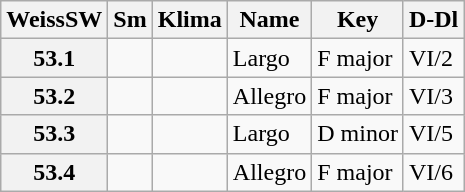<table border="1" class="wikitable sortable">
<tr>
<th data-sort-type="number">WeissSW</th>
<th>Sm</th>
<th>Klima</th>
<th class="unsortable">Name</th>
<th class="unsortable">Key</th>
<th>D-Dl</th>
</tr>
<tr>
<th data-sort-value="1">53.1</th>
<td></td>
<td></td>
<td>Largo</td>
<td>F major</td>
<td>VI/2</td>
</tr>
<tr>
<th data-sort-value="2">53.2</th>
<td></td>
<td></td>
<td>Allegro</td>
<td>F major</td>
<td>VI/3</td>
</tr>
<tr>
<th data-sort-value="3">53.3</th>
<td></td>
<td></td>
<td>Largo</td>
<td>D minor</td>
<td>VI/5</td>
</tr>
<tr>
<th data-sort-value="4">53.4</th>
<td></td>
<td></td>
<td>Allegro</td>
<td>F major</td>
<td>VI/6</td>
</tr>
</table>
